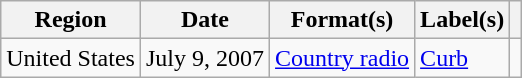<table class="wikitable">
<tr>
<th>Region</th>
<th>Date</th>
<th>Format(s)</th>
<th>Label(s)</th>
<th></th>
</tr>
<tr>
<td>United States</td>
<td>July 9, 2007</td>
<td><a href='#'>Country radio</a></td>
<td><a href='#'>Curb</a></td>
<td></td>
</tr>
</table>
